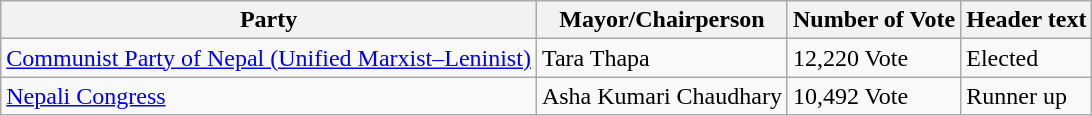<table class="wikitable sortable">
<tr>
<th>Party</th>
<th>Mayor/Chairperson</th>
<th>Number of Vote</th>
<th>Header text</th>
</tr>
<tr>
<td><a href='#'>Communist Party of Nepal (Unified Marxist–Leninist)</a></td>
<td>Tara Thapa</td>
<td>12,220 Vote</td>
<td>Elected</td>
</tr>
<tr>
<td><a href='#'>Nepali Congress</a></td>
<td>Asha Kumari Chaudhary</td>
<td>10,492 Vote</td>
<td>Runner up</td>
</tr>
</table>
